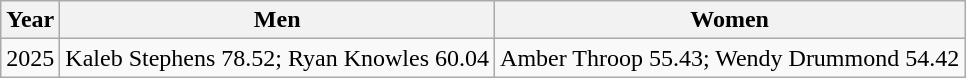<table class="wikitable">
<tr>
<th>Year</th>
<th>Men</th>
<th>Women</th>
</tr>
<tr>
<td>2025</td>
<td>Kaleb Stephens 78.52; Ryan Knowles 60.04</td>
<td>Amber Throop 55.43; Wendy Drummond 54.42</td>
</tr>
</table>
